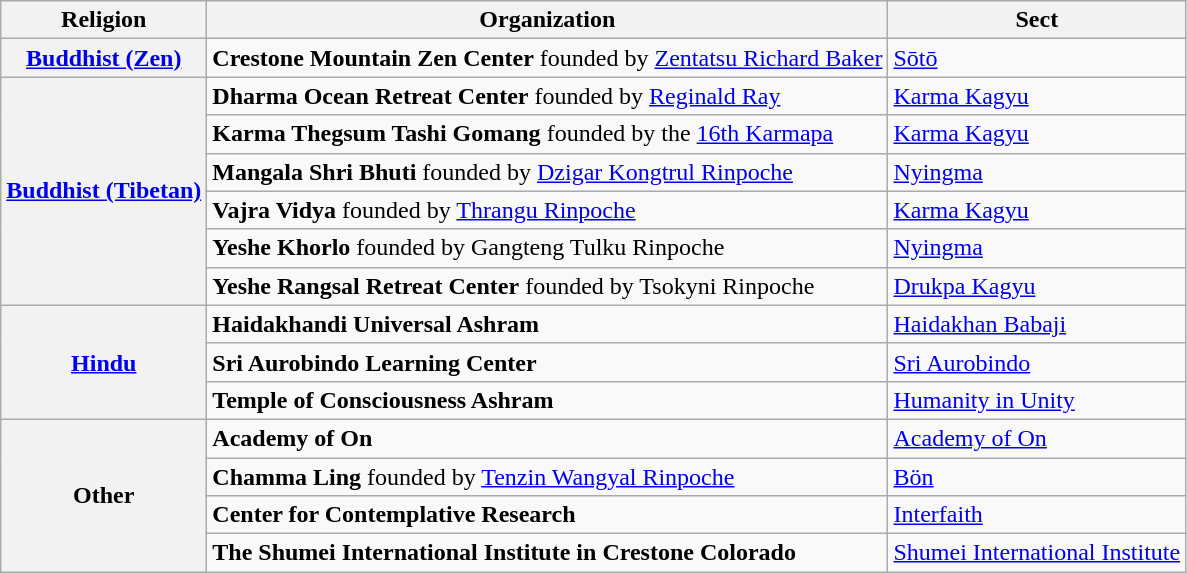<table class="wikitable">
<tr>
<th>Religion</th>
<th>Organization</th>
<th>Sect</th>
</tr>
<tr>
<th rowspan="1"><a href='#'>Buddhist (Zen)</a></th>
<td><strong>Crestone Mountain Zen Center</strong> founded by <a href='#'>Zentatsu Richard Baker</a></td>
<td><a href='#'>Sōtō</a></td>
</tr>
<tr>
<th rowspan="6"><a href='#'>Buddhist (Tibetan)</a></th>
<td><strong>Dharma Ocean Retreat Center</strong> founded by <a href='#'>Reginald Ray</a></td>
<td><a href='#'>Karma Kagyu</a></td>
</tr>
<tr>
<td><strong>Karma Thegsum Tashi Gomang</strong> founded by the <a href='#'>16th Karmapa</a></td>
<td><a href='#'>Karma Kagyu</a></td>
</tr>
<tr>
<td><strong>Mangala Shri Bhuti</strong> founded by <a href='#'>Dzigar Kongtrul Rinpoche</a></td>
<td><a href='#'>Nyingma</a></td>
</tr>
<tr>
<td><strong>Vajra Vidya</strong> founded by <a href='#'>Thrangu Rinpoche</a></td>
<td><a href='#'>Karma Kagyu</a></td>
</tr>
<tr>
<td><strong>Yeshe Khorlo</strong> founded by Gangteng Tulku Rinpoche</td>
<td><a href='#'>Nyingma</a></td>
</tr>
<tr>
<td><strong>Yeshe Rangsal Retreat Center</strong> founded by Tsokyni Rinpoche</td>
<td><a href='#'>Drukpa Kagyu</a></td>
</tr>
<tr>
<th rowspan="3"><a href='#'>Hindu</a></th>
<td><strong>Haidakhandi Universal Ashram</strong></td>
<td><a href='#'>Haidakhan Babaji</a></td>
</tr>
<tr>
<td><strong>Sri Aurobindo Learning Center</strong></td>
<td><a href='#'>Sri Aurobindo</a></td>
</tr>
<tr>
<td><strong>Temple of Consciousness Ashram</strong></td>
<td><a href='#'>Humanity in Unity</a></td>
</tr>
<tr>
<th rowspan="5">Other</th>
<td><strong>Academy of On</strong></td>
<td><a href='#'>Academy of On</a></td>
</tr>
<tr>
<td><strong>Chamma Ling</strong> founded by <a href='#'>Tenzin Wangyal Rinpoche</a></td>
<td><a href='#'>Bön</a></td>
</tr>
<tr>
<td><strong>Center for Contemplative Research</strong></td>
<td><a href='#'>Interfaith</a></td>
</tr>
<tr>
<td><strong>The Shumei International Institute in Crestone Colorado</strong></td>
<td><a href='#'>Shumei International Institute</a></td>
</tr>
</table>
